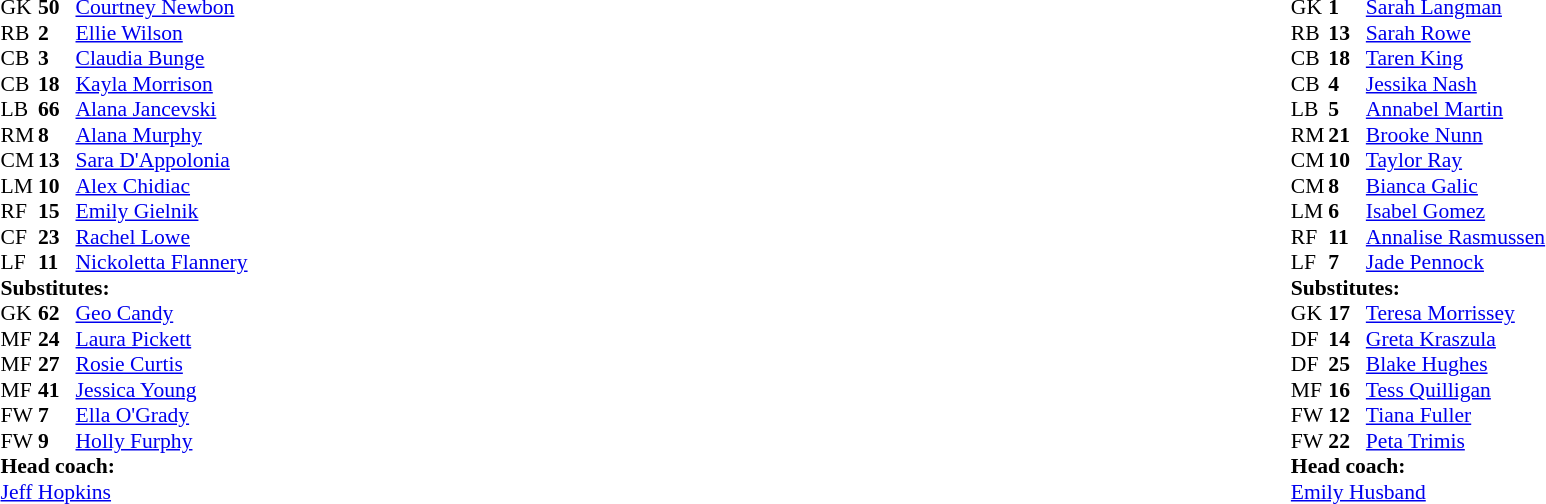<table width="100%">
<tr>
<td valign="top" width="40%"><br><table cellpadding="0" cellspacing="0" style="font-size:90%">
<tr>
<th width="25"></th>
<th width="25"></th>
</tr>
<tr>
<td>GK</td>
<td><strong>50</strong></td>
<td> <a href='#'>Courtney Newbon</a></td>
<td></td>
</tr>
<tr>
<td>RB</td>
<td><strong>2</strong></td>
<td> <a href='#'>Ellie Wilson</a></td>
<td></td>
</tr>
<tr>
<td>CB</td>
<td><strong>3</strong></td>
<td> <a href='#'>Claudia Bunge</a></td>
<td></td>
</tr>
<tr>
<td>CB</td>
<td><strong>18</strong></td>
<td> <a href='#'>Kayla Morrison</a></td>
<td></td>
</tr>
<tr>
<td>LB</td>
<td><strong>66</strong></td>
<td> <a href='#'>Alana Jancevski</a></td>
<td></td>
<td></td>
<td></td>
</tr>
<tr>
<td>RM</td>
<td><strong>8</strong></td>
<td> <a href='#'>Alana Murphy</a></td>
<td></td>
</tr>
<tr>
<td>CM</td>
<td><strong>13</strong></td>
<td> <a href='#'>Sara D'Appolonia</a></td>
<td></td>
</tr>
<tr>
<td>LM</td>
<td><strong>10</strong></td>
<td> <a href='#'>Alex Chidiac</a></td>
<td></td>
<td></td>
</tr>
<tr>
<td>RF</td>
<td><strong>15</strong></td>
<td> <a href='#'>Emily Gielnik</a></td>
<td></td>
<td></td>
</tr>
<tr>
<td>CF</td>
<td><strong>23</strong></td>
<td> <a href='#'>Rachel Lowe</a></td>
<td></td>
</tr>
<tr>
<td>LF</td>
<td><strong>11</strong></td>
<td> <a href='#'>Nickoletta Flannery</a></td>
<td></td>
</tr>
<tr>
<td colspan="3"><strong>Substitutes:</strong></td>
<td></td>
</tr>
<tr>
<td>GK</td>
<td><strong>62</strong></td>
<td> <a href='#'>Geo Candy</a></td>
<td></td>
</tr>
<tr>
<td>MF</td>
<td><strong>24</strong></td>
<td> <a href='#'>Laura Pickett</a></td>
<td></td>
<td></td>
</tr>
<tr>
<td>MF</td>
<td><strong>27</strong></td>
<td> <a href='#'>Rosie Curtis</a></td>
<td></td>
<td></td>
</tr>
<tr>
<td>MF</td>
<td><strong>41</strong></td>
<td> <a href='#'>Jessica Young</a></td>
<td></td>
</tr>
<tr>
<td>FW</td>
<td><strong>7</strong></td>
<td> <a href='#'>Ella O'Grady</a></td>
<td></td>
<td></td>
</tr>
<tr>
<td>FW</td>
<td><strong>9</strong></td>
<td> <a href='#'>Holly Furphy</a></td>
<td></td>
<td></td>
</tr>
<tr>
<td colspan="3"><strong>Head coach:</strong></td>
<td></td>
</tr>
<tr>
<td colspan="3"> <a href='#'>Jeff Hopkins</a></td>
<td></td>
</tr>
</table>
</td>
<td valign="top"></td>
<td valign="top" width="50%"><br><table cellpadding="0" cellspacing="0" style="font-size:90%; margin:auto">
<tr>
<th width="25"></th>
<th width="25"></th>
</tr>
<tr>
<td>GK</td>
<td><strong>1</strong></td>
<td> <a href='#'>Sarah Langman</a></td>
<td></td>
<td></td>
</tr>
<tr>
<td>RB</td>
<td><strong>13</strong></td>
<td> <a href='#'>Sarah Rowe</a></td>
<td></td>
<td></td>
</tr>
<tr>
<td>CB</td>
<td><strong>18</strong></td>
<td> <a href='#'>Taren King</a></td>
<td></td>
<td></td>
</tr>
<tr>
<td>CB</td>
<td><strong>4</strong></td>
<td> <a href='#'>Jessika Nash</a></td>
<td></td>
<td></td>
</tr>
<tr>
<td>LB</td>
<td><strong>5</strong></td>
<td> <a href='#'>Annabel Martin</a></td>
<td></td>
<td></td>
</tr>
<tr>
<td>RM</td>
<td><strong>21</strong></td>
<td> <a href='#'>Brooke Nunn</a></td>
<td></td>
<td></td>
</tr>
<tr>
<td>CM</td>
<td><strong>10</strong></td>
<td> <a href='#'>Taylor Ray</a></td>
<td></td>
<td></td>
</tr>
<tr>
<td>CM</td>
<td><strong>8</strong></td>
<td> <a href='#'>Bianca Galic</a></td>
<td></td>
<td></td>
</tr>
<tr>
<td>LM</td>
<td><strong>6</strong></td>
<td> <a href='#'>Isabel Gomez</a></td>
<td></td>
<td></td>
</tr>
<tr>
<td>RF</td>
<td><strong>11</strong></td>
<td> <a href='#'>Annalise Rasmussen</a></td>
<td></td>
<td></td>
</tr>
<tr>
<td>LF</td>
<td><strong>7</strong></td>
<td> <a href='#'>Jade Pennock</a></td>
<td></td>
<td></td>
</tr>
<tr>
<td colspan="3"><strong>Substitutes:</strong></td>
<td></td>
<td></td>
</tr>
<tr>
<td>GK</td>
<td><strong>17</strong></td>
<td> <a href='#'>Teresa Morrissey</a></td>
<td></td>
<td></td>
</tr>
<tr>
<td>DF</td>
<td><strong>14</strong></td>
<td> <a href='#'>Greta Kraszula</a></td>
<td></td>
<td></td>
</tr>
<tr>
<td>DF</td>
<td><strong>25</strong></td>
<td> <a href='#'>Blake Hughes</a></td>
<td></td>
<td></td>
</tr>
<tr>
<td>MF</td>
<td><strong>16</strong></td>
<td> <a href='#'>Tess Quilligan</a></td>
<td></td>
<td></td>
</tr>
<tr>
<td>FW</td>
<td><strong>12</strong></td>
<td> <a href='#'>Tiana Fuller</a></td>
<td></td>
<td></td>
</tr>
<tr>
<td>FW</td>
<td><strong>22</strong></td>
<td> <a href='#'>Peta Trimis</a></td>
<td></td>
<td></td>
</tr>
<tr>
<td colspan="3"><strong>Head coach:</strong></td>
<td></td>
<td></td>
</tr>
<tr>
<td colspan="3"> <a href='#'>Emily Husband</a></td>
<td></td>
<td></td>
</tr>
</table>
</td>
</tr>
</table>
